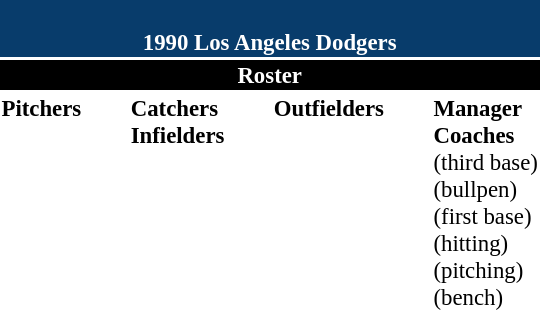<table class="toccolours" style="font-size: 95%;">
<tr>
<th colspan="10" style="background-color: #083c6b; color: #FFFFFF; text-align: center;"><br>1990 Los Angeles Dodgers</th>
</tr>
<tr>
<td colspan="10" style="background-color: black; color: #FFFFFF; text-align: center;"><strong>Roster</strong></td>
</tr>
<tr>
<td valign="top"><strong>Pitchers</strong><br>







   











</td>
<td width="25px"></td>
<td valign="top"><strong>Catchers</strong><br>




<strong>Infielders</strong>












</td>
<td width="25px"></td>
<td valign="top"><strong>Outfielders</strong><br>





</td>
<td width="25px"></td>
<td valign="top"><strong>Manager</strong><br>
<strong>Coaches</strong>
<br> (third base)
 <br>(bullpen)
 <br>(first base)
 <br>(hitting)

<br> (pitching)
 <br>(bench)</td>
</tr>
</table>
